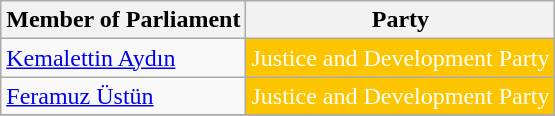<table class="wikitable">
<tr>
<th>Member of Parliament</th>
<th>Party</th>
</tr>
<tr>
<td><a href='#'>Kemalettin Aydın</a></td>
<td style="background:#FDC400; color:white">Justice and Development Party</td>
</tr>
<tr>
<td><a href='#'>Feramuz Üstün</a></td>
<td style="background:#FDC400; color:white">Justice and Development Party</td>
</tr>
<tr>
</tr>
</table>
